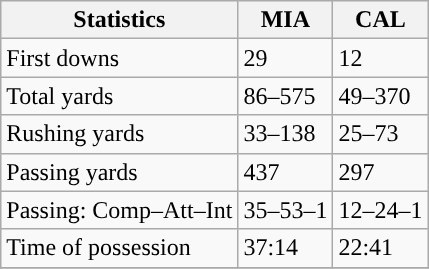<table class="wikitable" style="float: left;">
<tr>
<th>Statistics</th>
<th>MIA</th>
<th>CAL</th>
</tr>
<tr>
<td>First downs</td>
<td>29</td>
<td>12</td>
</tr>
<tr>
<td>Total yards</td>
<td>86–575</td>
<td>49–370</td>
</tr>
<tr>
<td>Rushing yards</td>
<td>33–138</td>
<td>25–73</td>
</tr>
<tr>
<td>Passing yards</td>
<td>437</td>
<td>297</td>
</tr>
<tr>
<td>Passing: Comp–Att–Int</td>
<td>35–53–1</td>
<td>12–24–1</td>
</tr>
<tr>
<td>Time of possession</td>
<td>37:14</td>
<td>22:41</td>
</tr>
<tr>
</tr>
</table>
